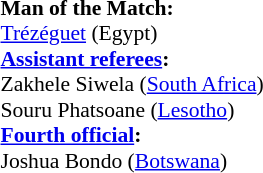<table width=50% style="font-size: 90%">
<tr>
<td><br><strong>Man of the Match:</strong>
<br><a href='#'>Trézéguet</a> (Egypt)<br><strong><a href='#'>Assistant referees</a>:</strong>
<br>Zakhele Siwela (<a href='#'>South Africa</a>)
<br>Souru Phatsoane (<a href='#'>Lesotho</a>)
<br><strong><a href='#'>Fourth official</a>:</strong>
<br>Joshua Bondo (<a href='#'>Botswana</a>)</td>
</tr>
</table>
